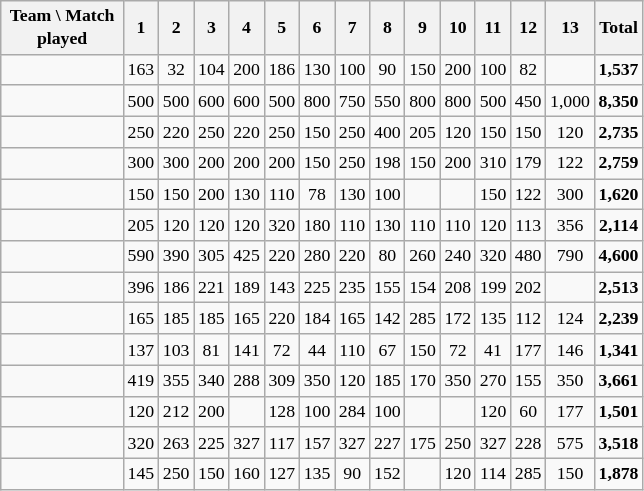<table class="wikitable sortable" style="font-size: 74%; text-align:center;">
<tr>
<th style="width:76px;">Team \ Match played</th>
<th align=center>1</th>
<th align=center>2</th>
<th align=center>3</th>
<th align=center>4</th>
<th align=center>5</th>
<th align=center>6</th>
<th align=center>7</th>
<th align=center>8</th>
<th align=center>9</th>
<th align=center>10</th>
<th align=center>11</th>
<th align=center>12</th>
<th align=center>13</th>
<th align=center>Total</th>
</tr>
<tr align=center>
<td align=left></td>
<td>163</td>
<td>32</td>
<td>104</td>
<td>200</td>
<td>186</td>
<td>130</td>
<td>100</td>
<td>90</td>
<td>150</td>
<td>200</td>
<td>100</td>
<td>82</td>
<td></td>
<td><strong>1,537</strong></td>
</tr>
<tr align=center>
<td align=left></td>
<td>500</td>
<td>500</td>
<td>600</td>
<td>600</td>
<td>500</td>
<td>800</td>
<td>750</td>
<td>550</td>
<td>800</td>
<td>800</td>
<td>500</td>
<td>450</td>
<td>1,000</td>
<td><strong>8,350</strong></td>
</tr>
<tr align=center>
<td align=left></td>
<td>250</td>
<td>220</td>
<td>250</td>
<td>220</td>
<td>250</td>
<td>150</td>
<td>250</td>
<td>400</td>
<td>205</td>
<td>120</td>
<td>150</td>
<td>150</td>
<td>120</td>
<td><strong>2,735</strong></td>
</tr>
<tr align=center>
<td align=left></td>
<td>300</td>
<td>300</td>
<td>200</td>
<td>200</td>
<td>200</td>
<td>150</td>
<td>250</td>
<td>198</td>
<td>150</td>
<td>200</td>
<td>310</td>
<td>179</td>
<td>122</td>
<td><strong>2,759</strong></td>
</tr>
<tr align=center>
<td align=left></td>
<td>150</td>
<td>150</td>
<td>200</td>
<td>130</td>
<td>110</td>
<td>78</td>
<td>130</td>
<td>100</td>
<td></td>
<td></td>
<td>150</td>
<td>122</td>
<td>300</td>
<td><strong>1,620</strong></td>
</tr>
<tr align=center>
<td align=left></td>
<td>205</td>
<td>120</td>
<td>120</td>
<td>120</td>
<td>320</td>
<td>180</td>
<td>110</td>
<td>130</td>
<td>110</td>
<td>110</td>
<td>120</td>
<td>113</td>
<td>356</td>
<td><strong>2,114</strong></td>
</tr>
<tr align=center>
<td align=left></td>
<td>590</td>
<td>390</td>
<td>305</td>
<td>425</td>
<td>220</td>
<td>280</td>
<td>220</td>
<td>80</td>
<td>260</td>
<td>240</td>
<td>320</td>
<td>480</td>
<td>790</td>
<td><strong>4,600</strong></td>
</tr>
<tr align=center>
<td align=left></td>
<td>396</td>
<td>186</td>
<td>221</td>
<td>189</td>
<td>143</td>
<td>225</td>
<td>235</td>
<td>155</td>
<td>154</td>
<td>208</td>
<td>199</td>
<td>202</td>
<td></td>
<td><strong>2,513</strong></td>
</tr>
<tr align=center>
<td align=left></td>
<td>165</td>
<td>185</td>
<td>185</td>
<td>165</td>
<td>220</td>
<td>184</td>
<td>165</td>
<td>142</td>
<td>285</td>
<td>172</td>
<td>135</td>
<td>112</td>
<td>124</td>
<td><strong>2,239</strong></td>
</tr>
<tr align=center>
<td align=left></td>
<td>137</td>
<td>103</td>
<td>81</td>
<td>141</td>
<td>72</td>
<td>44</td>
<td>110</td>
<td>67</td>
<td>150</td>
<td>72</td>
<td>41</td>
<td>177</td>
<td>146</td>
<td><strong>1,341</strong></td>
</tr>
<tr align=center>
<td align=left></td>
<td>419</td>
<td>355</td>
<td>340</td>
<td>288</td>
<td>309</td>
<td>350</td>
<td>120</td>
<td>185</td>
<td>170</td>
<td>350</td>
<td>270</td>
<td>155</td>
<td>350</td>
<td><strong>3,661</strong></td>
</tr>
<tr align=center>
<td align=left></td>
<td>120</td>
<td>212</td>
<td>200</td>
<td></td>
<td>128</td>
<td>100</td>
<td>284</td>
<td>100</td>
<td></td>
<td></td>
<td>120</td>
<td>60</td>
<td>177</td>
<td><strong>1,501</strong></td>
</tr>
<tr align=center>
<td align=left></td>
<td>320</td>
<td>263</td>
<td>225</td>
<td>327</td>
<td>117</td>
<td>157</td>
<td>327</td>
<td>227</td>
<td>175</td>
<td>250</td>
<td>327</td>
<td>228</td>
<td>575</td>
<td><strong>3,518</strong></td>
</tr>
<tr align=center>
<td align=left></td>
<td>145</td>
<td>250</td>
<td>150</td>
<td>160</td>
<td>127</td>
<td>135</td>
<td>90</td>
<td>152</td>
<td></td>
<td>120</td>
<td>114</td>
<td>285</td>
<td>150</td>
<td><strong>1,878</strong></td>
</tr>
</table>
